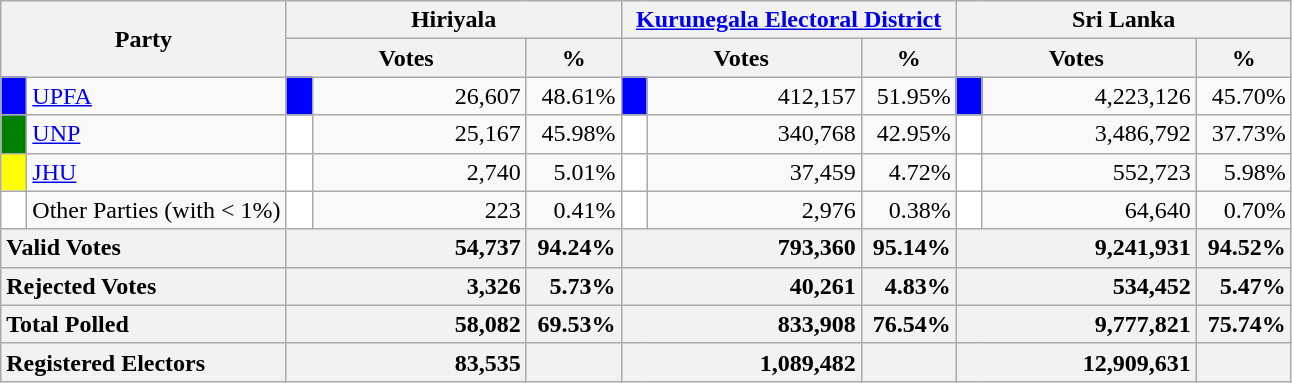<table class="wikitable">
<tr>
<th colspan="2" width="144px"rowspan="2">Party</th>
<th colspan="3" width="216px">Hiriyala</th>
<th colspan="3" width="216px"><a href='#'>Kurunegala Electoral District</a></th>
<th colspan="3" width="216px">Sri Lanka</th>
</tr>
<tr>
<th colspan="2" width="144px">Votes</th>
<th>%</th>
<th colspan="2" width="144px">Votes</th>
<th>%</th>
<th colspan="2" width="144px">Votes</th>
<th>%</th>
</tr>
<tr>
<td style="background-color:blue;" width="10px"></td>
<td style="text-align:left;"><a href='#'>UPFA</a></td>
<td style="background-color:blue;" width="10px"></td>
<td style="text-align:right;">26,607</td>
<td style="text-align:right;">48.61%</td>
<td style="background-color:blue;" width="10px"></td>
<td style="text-align:right;">412,157</td>
<td style="text-align:right;">51.95%</td>
<td style="background-color:blue;" width="10px"></td>
<td style="text-align:right;">4,223,126</td>
<td style="text-align:right;">45.70%</td>
</tr>
<tr>
<td style="background-color:green;" width="10px"></td>
<td style="text-align:left;"><a href='#'>UNP</a></td>
<td style="background-color:white;" width="10px"></td>
<td style="text-align:right;">25,167</td>
<td style="text-align:right;">45.98%</td>
<td style="background-color:white;" width="10px"></td>
<td style="text-align:right;">340,768</td>
<td style="text-align:right;">42.95%</td>
<td style="background-color:white;" width="10px"></td>
<td style="text-align:right;">3,486,792</td>
<td style="text-align:right;">37.73%</td>
</tr>
<tr>
<td style="background-color:yellow;" width="10px"></td>
<td style="text-align:left;"><a href='#'>JHU</a></td>
<td style="background-color:white;" width="10px"></td>
<td style="text-align:right;">2,740</td>
<td style="text-align:right;">5.01%</td>
<td style="background-color:white;" width="10px"></td>
<td style="text-align:right;">37,459</td>
<td style="text-align:right;">4.72%</td>
<td style="background-color:white;" width="10px"></td>
<td style="text-align:right;">552,723</td>
<td style="text-align:right;">5.98%</td>
</tr>
<tr>
<td style="background-color:white;" width="10px"></td>
<td style="text-align:left;">Other Parties (with < 1%)</td>
<td style="background-color:white;" width="10px"></td>
<td style="text-align:right;">223</td>
<td style="text-align:right;">0.41%</td>
<td style="background-color:white;" width="10px"></td>
<td style="text-align:right;">2,976</td>
<td style="text-align:right;">0.38%</td>
<td style="background-color:white;" width="10px"></td>
<td style="text-align:right;">64,640</td>
<td style="text-align:right;">0.70%</td>
</tr>
<tr>
<th colspan="2" width="144px"style="text-align:left;">Valid Votes</th>
<th style="text-align:right;"colspan="2" width="144px">54,737</th>
<th style="text-align:right;">94.24%</th>
<th style="text-align:right;"colspan="2" width="144px">793,360</th>
<th style="text-align:right;">95.14%</th>
<th style="text-align:right;"colspan="2" width="144px">9,241,931</th>
<th style="text-align:right;">94.52%</th>
</tr>
<tr>
<th colspan="2" width="144px"style="text-align:left;">Rejected Votes</th>
<th style="text-align:right;"colspan="2" width="144px">3,326</th>
<th style="text-align:right;">5.73%</th>
<th style="text-align:right;"colspan="2" width="144px">40,261</th>
<th style="text-align:right;">4.83%</th>
<th style="text-align:right;"colspan="2" width="144px">534,452</th>
<th style="text-align:right;">5.47%</th>
</tr>
<tr>
<th colspan="2" width="144px"style="text-align:left;">Total Polled</th>
<th style="text-align:right;"colspan="2" width="144px">58,082</th>
<th style="text-align:right;">69.53%</th>
<th style="text-align:right;"colspan="2" width="144px">833,908</th>
<th style="text-align:right;">76.54%</th>
<th style="text-align:right;"colspan="2" width="144px">9,777,821</th>
<th style="text-align:right;">75.74%</th>
</tr>
<tr>
<th colspan="2" width="144px"style="text-align:left;">Registered Electors</th>
<th style="text-align:right;"colspan="2" width="144px">83,535</th>
<th></th>
<th style="text-align:right;"colspan="2" width="144px">1,089,482</th>
<th></th>
<th style="text-align:right;"colspan="2" width="144px">12,909,631</th>
<th></th>
</tr>
</table>
